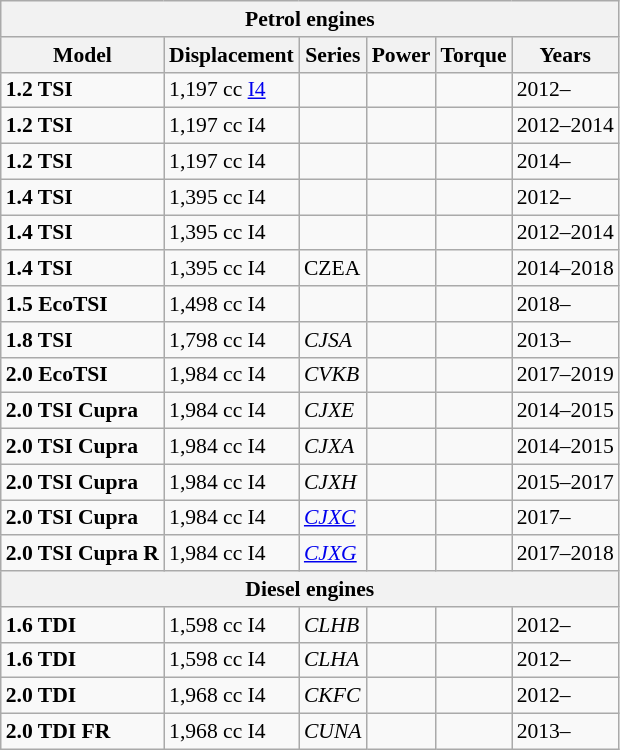<table class="wikitable" style="text-align:left; font-size:90%;">
<tr>
<th colspan="6">Petrol engines</th>
</tr>
<tr>
<th>Model</th>
<th>Displacement</th>
<th>Series</th>
<th>Power</th>
<th>Torque</th>
<th>Years</th>
</tr>
<tr>
<td><strong>1.2 TSI</strong></td>
<td>1,197 cc <a href='#'>I4</a></td>
<td></td>
<td></td>
<td></td>
<td>2012–</td>
</tr>
<tr>
<td><strong>1.2 TSI</strong></td>
<td>1,197 cc I4</td>
<td></td>
<td></td>
<td></td>
<td>2012–2014</td>
</tr>
<tr>
<td><strong>1.2 TSI</strong></td>
<td>1,197 cc I4</td>
<td></td>
<td></td>
<td></td>
<td>2014–</td>
</tr>
<tr>
<td><strong>1.4 TSI</strong></td>
<td>1,395 cc I4</td>
<td></td>
<td></td>
<td></td>
<td>2012–</td>
</tr>
<tr>
<td><strong>1.4 TSI</strong></td>
<td>1,395 cc I4</td>
<td></td>
<td></td>
<td></td>
<td>2012–2014</td>
</tr>
<tr>
<td><strong>1.4 TSI</strong></td>
<td>1,395 cc I4</td>
<td>CZEA</td>
<td></td>
<td></td>
<td>2014–2018</td>
</tr>
<tr>
<td><strong>1.5 EcoTSI</strong></td>
<td>1,498 cc I4</td>
<td></td>
<td></td>
<td></td>
<td>2018–</td>
</tr>
<tr>
<td><strong>1.8 TSI</strong></td>
<td>1,798 cc I4</td>
<td><em>CJSA</em></td>
<td></td>
<td></td>
<td>2013–</td>
</tr>
<tr>
<td><strong>2.0 EcoTSI</strong></td>
<td>1,984 cc I4</td>
<td><em>CVKB</em></td>
<td></td>
<td></td>
<td>2017–2019</td>
</tr>
<tr>
<td><strong>2.0 TSI Cupra</strong></td>
<td>1,984 cc I4</td>
<td><em> CJXE</em></td>
<td></td>
<td></td>
<td>2014–2015</td>
</tr>
<tr>
<td><strong>2.0 TSI Cupra</strong></td>
<td>1,984 cc I4</td>
<td><em>CJXA</em></td>
<td></td>
<td></td>
<td>2014–2015</td>
</tr>
<tr>
<td><strong>2.0 TSI Cupra</strong></td>
<td>1,984 cc I4</td>
<td><em>CJXH</em></td>
<td></td>
<td></td>
<td>2015–2017</td>
</tr>
<tr>
<td><strong>2.0 TSI Cupra</strong></td>
<td>1,984 cc I4</td>
<td><a href='#'><em>CJXC</em></a></td>
<td></td>
<td></td>
<td>2017–</td>
</tr>
<tr>
<td><strong>2.0 TSI Cupra R</strong></td>
<td>1,984 cc I4</td>
<td><a href='#'><em>CJXG</em></a></td>
<td></td>
<td></td>
<td>2017–2018</td>
</tr>
<tr>
<th colspan="6">Diesel engines</th>
</tr>
<tr>
<td><strong>1.6 TDI</strong></td>
<td>1,598 cc I4</td>
<td><em>CLHB</em></td>
<td></td>
<td></td>
<td>2012–</td>
</tr>
<tr>
<td><strong>1.6 TDI</strong></td>
<td>1,598 cc I4</td>
<td><em>CLHA</em></td>
<td></td>
<td></td>
<td>2012–</td>
</tr>
<tr>
<td><strong>2.0 TDI</strong></td>
<td>1,968 cc I4</td>
<td><em>CKFC</em></td>
<td></td>
<td></td>
<td>2012–</td>
</tr>
<tr>
<td><strong>2.0 TDI FR</strong></td>
<td>1,968 cc I4</td>
<td><em>CUNA</em></td>
<td></td>
<td></td>
<td>2013–</td>
</tr>
</table>
